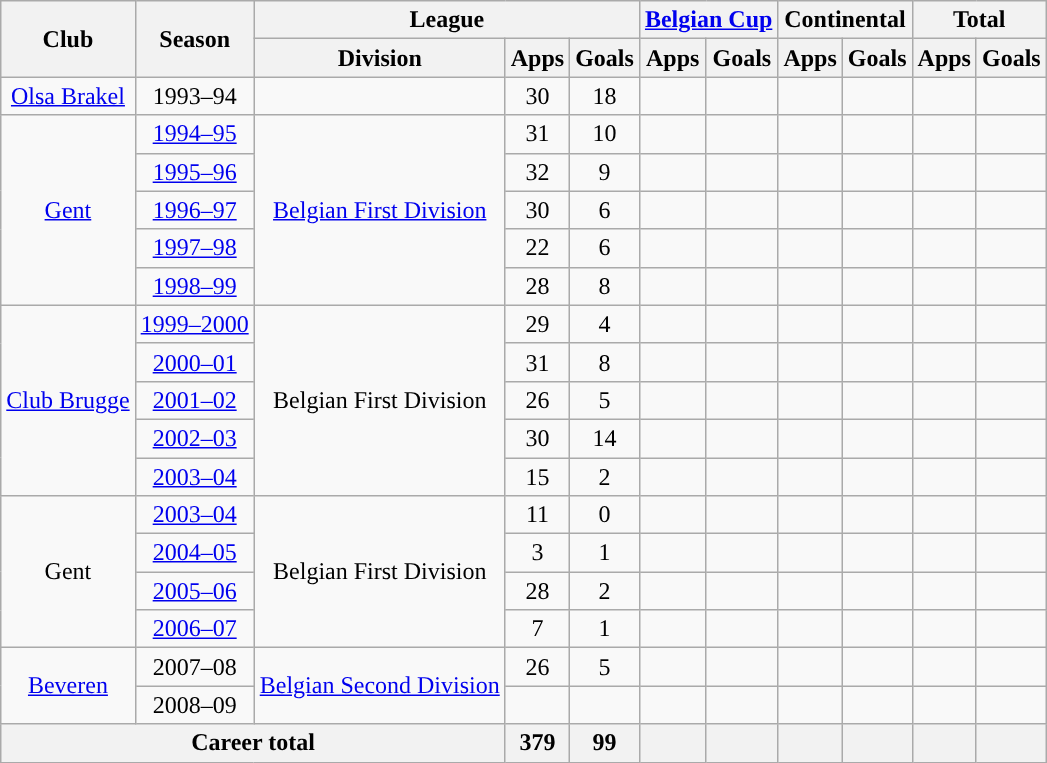<table class="wikitable" style="text-align:center">
<tr>
<th rowspan="2">Club</th>
<th rowspan="2">Season</th>
<th colspan="3">League</th>
<th colspan="2"><a href='#'>Belgian Cup</a></th>
<th colspan="2">Continental</th>
<th colspan="2">Total</th>
</tr>
<tr>
<th>Division</th>
<th>Apps</th>
<th>Goals</th>
<th>Apps</th>
<th>Goals</th>
<th>Apps</th>
<th>Goals</th>
<th>Apps</th>
<th>Goals</th>
</tr>
<tr>
<td><a href='#'>Olsa Brakel</a></td>
<td>1993–94</td>
<td></td>
<td>30</td>
<td>18</td>
<td></td>
<td></td>
<td></td>
<td></td>
<td></td>
<td></td>
</tr>
<tr>
<td rowspan="5"><a href='#'>Gent</a></td>
<td><a href='#'>1994–95</a></td>
<td rowspan="5"><a href='#'>Belgian First Division</a></td>
<td>31</td>
<td>10</td>
<td></td>
<td></td>
<td></td>
<td></td>
<td></td>
<td></td>
</tr>
<tr>
<td><a href='#'>1995–96</a></td>
<td>32</td>
<td>9</td>
<td></td>
<td></td>
<td></td>
<td></td>
<td></td>
<td></td>
</tr>
<tr>
<td><a href='#'>1996–97</a></td>
<td>30</td>
<td>6</td>
<td></td>
<td></td>
<td></td>
<td></td>
<td></td>
<td></td>
</tr>
<tr>
<td><a href='#'>1997–98</a></td>
<td>22</td>
<td>6</td>
<td></td>
<td></td>
<td></td>
<td></td>
<td></td>
<td></td>
</tr>
<tr>
<td><a href='#'>1998–99</a></td>
<td>28</td>
<td>8</td>
<td></td>
<td></td>
<td></td>
<td></td>
<td></td>
<td></td>
</tr>
<tr>
<td rowspan="5"><a href='#'>Club Brugge</a></td>
<td><a href='#'>1999–2000</a></td>
<td rowspan="5">Belgian First Division</td>
<td>29</td>
<td>4</td>
<td></td>
<td></td>
<td></td>
<td></td>
<td></td>
<td></td>
</tr>
<tr>
<td><a href='#'>2000–01</a></td>
<td>31</td>
<td>8</td>
<td></td>
<td></td>
<td></td>
<td></td>
<td></td>
<td></td>
</tr>
<tr>
<td><a href='#'>2001–02</a></td>
<td>26</td>
<td>5</td>
<td></td>
<td></td>
<td></td>
<td></td>
<td></td>
<td></td>
</tr>
<tr>
<td><a href='#'>2002–03</a></td>
<td>30</td>
<td>14</td>
<td></td>
<td></td>
<td></td>
<td></td>
<td></td>
<td></td>
</tr>
<tr>
<td><a href='#'>2003–04</a></td>
<td>15</td>
<td>2</td>
<td></td>
<td></td>
<td></td>
<td></td>
<td></td>
<td></td>
</tr>
<tr>
<td rowspan="4">Gent</td>
<td><a href='#'>2003–04</a></td>
<td rowspan="4">Belgian First Division</td>
<td>11</td>
<td>0</td>
<td></td>
<td></td>
<td></td>
<td></td>
<td></td>
<td></td>
</tr>
<tr>
<td><a href='#'>2004–05</a></td>
<td>3</td>
<td>1</td>
<td></td>
<td></td>
<td></td>
<td></td>
<td></td>
<td></td>
</tr>
<tr>
<td><a href='#'>2005–06</a></td>
<td>28</td>
<td>2</td>
<td></td>
<td></td>
<td></td>
<td></td>
<td></td>
<td></td>
</tr>
<tr>
<td><a href='#'>2006–07</a></td>
<td>7</td>
<td>1</td>
<td></td>
<td></td>
<td></td>
<td></td>
<td></td>
<td></td>
</tr>
<tr>
<td rowspan="2"><a href='#'>Beveren</a></td>
<td>2007–08</td>
<td rowspan="2"><a href='#'>Belgian Second Division</a></td>
<td>26</td>
<td>5</td>
<td></td>
<td></td>
<td></td>
<td></td>
<td></td>
<td></td>
</tr>
<tr>
<td>2008–09</td>
<td></td>
<td></td>
<td></td>
<td></td>
<td></td>
<td></td>
<td></td>
<td></td>
</tr>
<tr>
<th colspan="3">Career total</th>
<th>379</th>
<th>99</th>
<th></th>
<th></th>
<th></th>
<th></th>
<th></th>
<th></th>
</tr>
</table>
